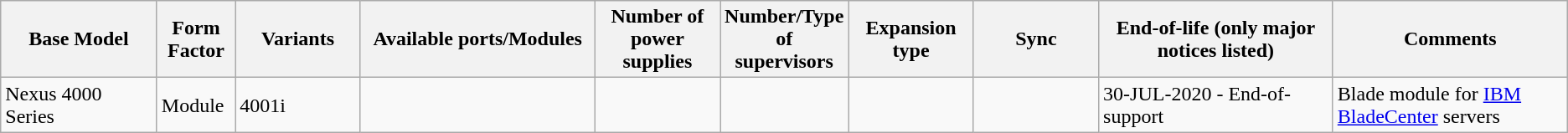<table class="wikitable collapsible" style="clear:both;">
<tr>
<th width="10%">Base Model</th>
<th width="5%">Form Factor</th>
<th width="8%">Variants</th>
<th width="15%">Available ports/Modules</th>
<th width="8%">Number of power supplies</th>
<th width="8%">Number/Type of supervisors</th>
<th width="8%">Expansion type</th>
<th width="8%">Sync</th>
<th width="15%">End-of-life (only major notices listed)</th>
<th width="15%">Comments</th>
</tr>
<tr>
<td>Nexus 4000 Series</td>
<td>Module</td>
<td>4001i</td>
<td></td>
<td></td>
<td></td>
<td></td>
<td></td>
<td>30-JUL-2020 - End-of-support</td>
<td>Blade module for <a href='#'>IBM BladeCenter</a> servers</td>
</tr>
</table>
